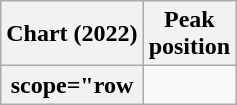<table class="wikitable sortable plainrowheaders" style="text-align:center;">
<tr>
<th>Chart (2022)</th>
<th>Peak<br>position</th>
</tr>
<tr>
<th>scope="row </th>
</tr>
</table>
